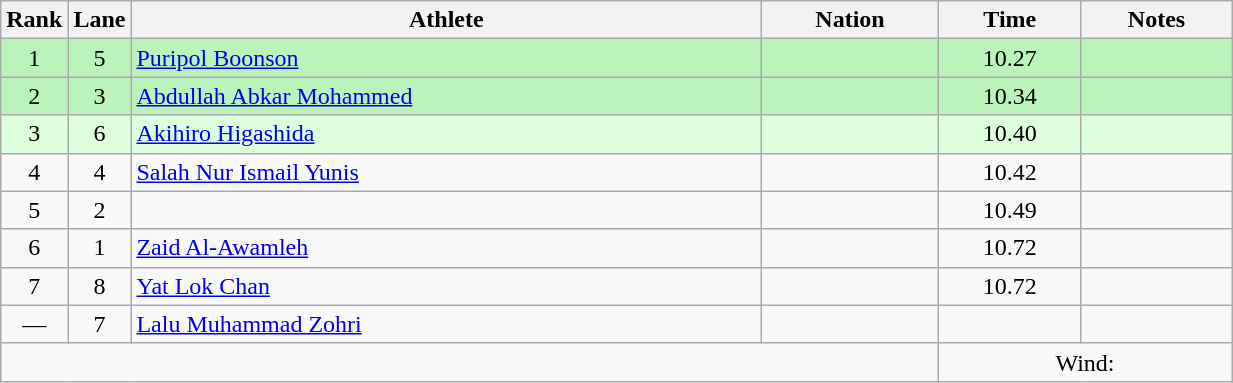<table class="wikitable sortable" style="text-align:center;width: 65%;">
<tr>
<th scope="col" style="width: 10px;">Rank</th>
<th scope="col" style="width: 10px;">Lane</th>
<th scope="col">Athlete</th>
<th scope="col">Nation</th>
<th scope="col">Time</th>
<th scope="col">Notes</th>
</tr>
<tr bgcolor=bbf3bb>
<td>1</td>
<td>5</td>
<td align="left"><a href='#'>Puripol Boonson</a></td>
<td align="left"></td>
<td>10.27</td>
<td></td>
</tr>
<tr bgcolor=bbf3bb>
<td>2</td>
<td>3</td>
<td align="left"><a href='#'>Abdullah Abkar Mohammed</a></td>
<td align="left"></td>
<td>10.34</td>
<td></td>
</tr>
<tr bgcolor=ddffdd>
<td>3</td>
<td>6</td>
<td align="left"><a href='#'>Akihiro Higashida</a></td>
<td align="left"></td>
<td>10.40</td>
<td></td>
</tr>
<tr>
<td>4</td>
<td>4</td>
<td align="left"><a href='#'>Salah Nur Ismail Yunis</a></td>
<td align="left"></td>
<td>10.42</td>
<td></td>
</tr>
<tr>
<td>5</td>
<td>2</td>
<td align="left"></td>
<td align="left"></td>
<td>10.49</td>
<td></td>
</tr>
<tr>
<td>6</td>
<td>1</td>
<td align="left"><a href='#'>Zaid Al-Awamleh</a></td>
<td align="left"></td>
<td>10.72 </td>
<td></td>
</tr>
<tr>
<td>7</td>
<td>8</td>
<td align="left"><a href='#'>Yat Lok Chan</a></td>
<td align="left"></td>
<td>10.72 </td>
<td></td>
</tr>
<tr>
<td>—</td>
<td>7</td>
<td align="left"><a href='#'>Lalu Muhammad Zohri</a></td>
<td align="left"></td>
<td></td>
<td></td>
</tr>
<tr class="sortbottom">
<td colspan="4"></td>
<td colspan="2">Wind: </td>
</tr>
</table>
